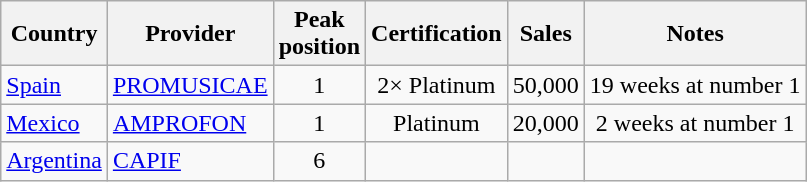<table class="wikitable">
<tr>
<th style="text-align:center;">Country</th>
<th style="text-align:center;">Provider</th>
<th style="text-align:center;">Peak<br>position</th>
<th style="text-align:center;">Certification</th>
<th style="text-align:center;">Sales</th>
<th style="text-align:center;">Notes</th>
</tr>
<tr>
<td align="left"><a href='#'>Spain</a></td>
<td align="left"><a href='#'>PROMUSICAE</a></td>
<td style="text-align:center;">1</td>
<td style="text-align:center;">2× Platinum</td>
<td style="text-align:center;">50,000</td>
<td style="text-align:center;">19 weeks at number 1</td>
</tr>
<tr>
<td align="left"><a href='#'>Mexico</a></td>
<td align="left"><a href='#'>AMPROFON</a></td>
<td style="text-align:center;">1</td>
<td style="text-align:center;">Platinum</td>
<td style="text-align:center;">20,000</td>
<td style="text-align:center;">2 weeks at number 1</td>
</tr>
<tr>
<td align="left"><a href='#'>Argentina</a></td>
<td align="left"><a href='#'>CAPIF</a></td>
<td style="text-align:center;">6</td>
<td style="text-align:center;"></td>
<td style="text-align:center;"></td>
<td style="text-align:center;"></td>
</tr>
</table>
